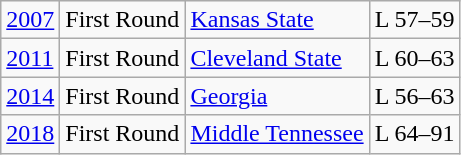<table class="wikitable">
<tr>
<td><a href='#'>2007</a></td>
<td>First Round</td>
<td><a href='#'>Kansas State</a></td>
<td>L 57–59</td>
</tr>
<tr>
<td><a href='#'>2011</a></td>
<td>First Round</td>
<td><a href='#'>Cleveland State</a></td>
<td>L 60–63</td>
</tr>
<tr>
<td><a href='#'>2014</a></td>
<td>First Round</td>
<td><a href='#'>Georgia</a></td>
<td>L 56–63</td>
</tr>
<tr>
<td><a href='#'>2018</a></td>
<td>First Round</td>
<td><a href='#'>Middle Tennessee</a></td>
<td>L 64–91</td>
</tr>
</table>
